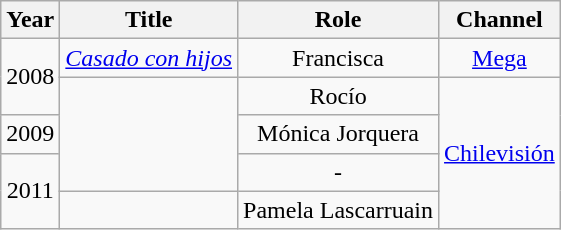<table class="wikitable plainrowheaders" style="text-align:center;" border="1">
<tr>
<th>Year</th>
<th>Title</th>
<th>Role</th>
<th>Channel</th>
</tr>
<tr>
<td rowspan=2>2008</td>
<td><em><a href='#'>Casado con hijos</a></em></td>
<td>Francisca</td>
<td><a href='#'>Mega</a></td>
</tr>
<tr>
<td rowspan=3><em></em></td>
<td>Rocío</td>
<td rowspan=4><a href='#'>Chilevisión</a></td>
</tr>
<tr>
<td>2009</td>
<td>Mónica Jorquera</td>
</tr>
<tr>
<td rowspan=2>2011</td>
<td>-</td>
</tr>
<tr>
<td><em></em></td>
<td>Pamela Lascarruain</td>
</tr>
</table>
